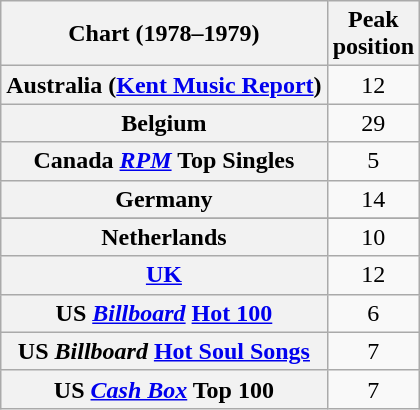<table class="wikitable sortable plainrowheaders">
<tr>
<th scope="col">Chart (1978–1979)</th>
<th scope="col">Peak<br>position</th>
</tr>
<tr>
<th scope="row">Australia (<a href='#'>Kent Music Report</a>)</th>
<td style="text-align:center;">12</td>
</tr>
<tr>
<th scope="row">Belgium</th>
<td style="text-align:center;">29</td>
</tr>
<tr>
<th scope="row">Canada <em><a href='#'>RPM</a></em> Top Singles</th>
<td style="text-align:center;">5</td>
</tr>
<tr>
<th scope="row">Germany</th>
<td style="text-align:center;">14</td>
</tr>
<tr>
</tr>
<tr>
<th scope="row">Netherlands</th>
<td style="text-align:center;">10</td>
</tr>
<tr>
<th scope="row"><a href='#'>UK</a></th>
<td style="text-align:center;">12</td>
</tr>
<tr>
<th scope="row">US <em><a href='#'>Billboard</a></em> <a href='#'>Hot 100</a></th>
<td style="text-align:center;">6</td>
</tr>
<tr>
<th scope="row">US <em>Billboard</em> <a href='#'>Hot Soul Songs</a></th>
<td style="text-align:center;">7</td>
</tr>
<tr>
<th scope="row">US <a href='#'><em>Cash Box</em></a> Top 100</th>
<td align="center">7</td>
</tr>
</table>
